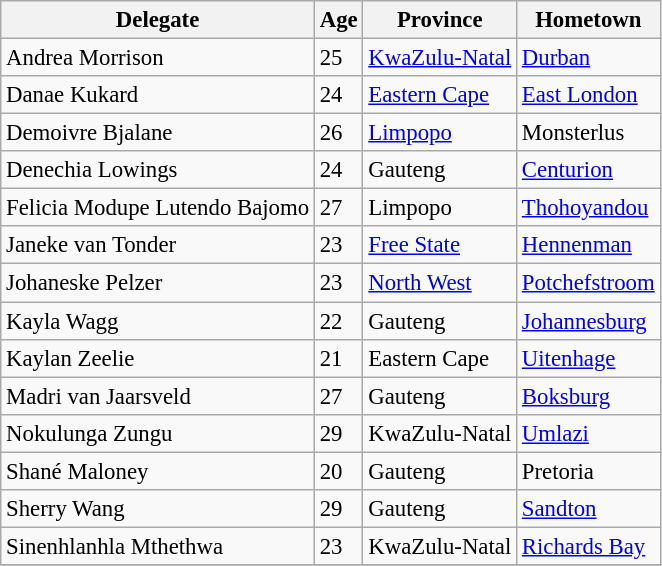<table class="wikitable sortable" style="font-size: 95%;">
<tr>
<th>Delegate</th>
<th>Age</th>
<th>Province</th>
<th>Hometown</th>
</tr>
<tr>
<td>Andrea Morrison</td>
<td>25</td>
<td><a href='#'>KwaZulu-Natal</a></td>
<td><a href='#'>Durban</a></td>
</tr>
<tr>
<td>Danae Kukard</td>
<td>24</td>
<td><a href='#'>Eastern Cape</a></td>
<td><a href='#'>East London</a></td>
</tr>
<tr>
<td>Demoivre Bjalane</td>
<td>26</td>
<td><a href='#'>Limpopo</a></td>
<td>Monsterlus</td>
</tr>
<tr>
<td>Denechia Lowings</td>
<td>24</td>
<td>Gauteng</td>
<td><a href='#'>Centurion</a></td>
</tr>
<tr>
<td>Felicia Modupe Lutendo Bajomo</td>
<td>27</td>
<td>Limpopo</td>
<td><a href='#'>Thohoyandou</a></td>
</tr>
<tr>
<td>Janeke van Tonder</td>
<td>23</td>
<td><a href='#'>Free State</a></td>
<td><a href='#'>Hennenman</a></td>
</tr>
<tr>
<td>Johaneske Pelzer</td>
<td>23</td>
<td><a href='#'>North West</a></td>
<td><a href='#'>Potchefstroom</a></td>
</tr>
<tr>
<td>Kayla Wagg</td>
<td>22</td>
<td>Gauteng</td>
<td><a href='#'>Johannesburg</a></td>
</tr>
<tr>
<td>Kaylan Zeelie</td>
<td>21</td>
<td>Eastern Cape</td>
<td><a href='#'>Uitenhage</a></td>
</tr>
<tr>
<td>Madri van Jaarsveld</td>
<td>27</td>
<td>Gauteng</td>
<td><a href='#'>Boksburg</a></td>
</tr>
<tr>
<td>Nokulunga Zungu</td>
<td>29</td>
<td>KwaZulu-Natal</td>
<td><a href='#'>Umlazi</a></td>
</tr>
<tr>
<td>Shané Maloney</td>
<td>20</td>
<td>Gauteng</td>
<td>Pretoria</td>
</tr>
<tr>
<td>Sherry Wang</td>
<td>29</td>
<td>Gauteng</td>
<td><a href='#'>Sandton</a></td>
</tr>
<tr>
<td>Sinenhlanhla Mthethwa</td>
<td>23</td>
<td>KwaZulu-Natal</td>
<td><a href='#'>Richards Bay</a></td>
</tr>
<tr>
</tr>
</table>
